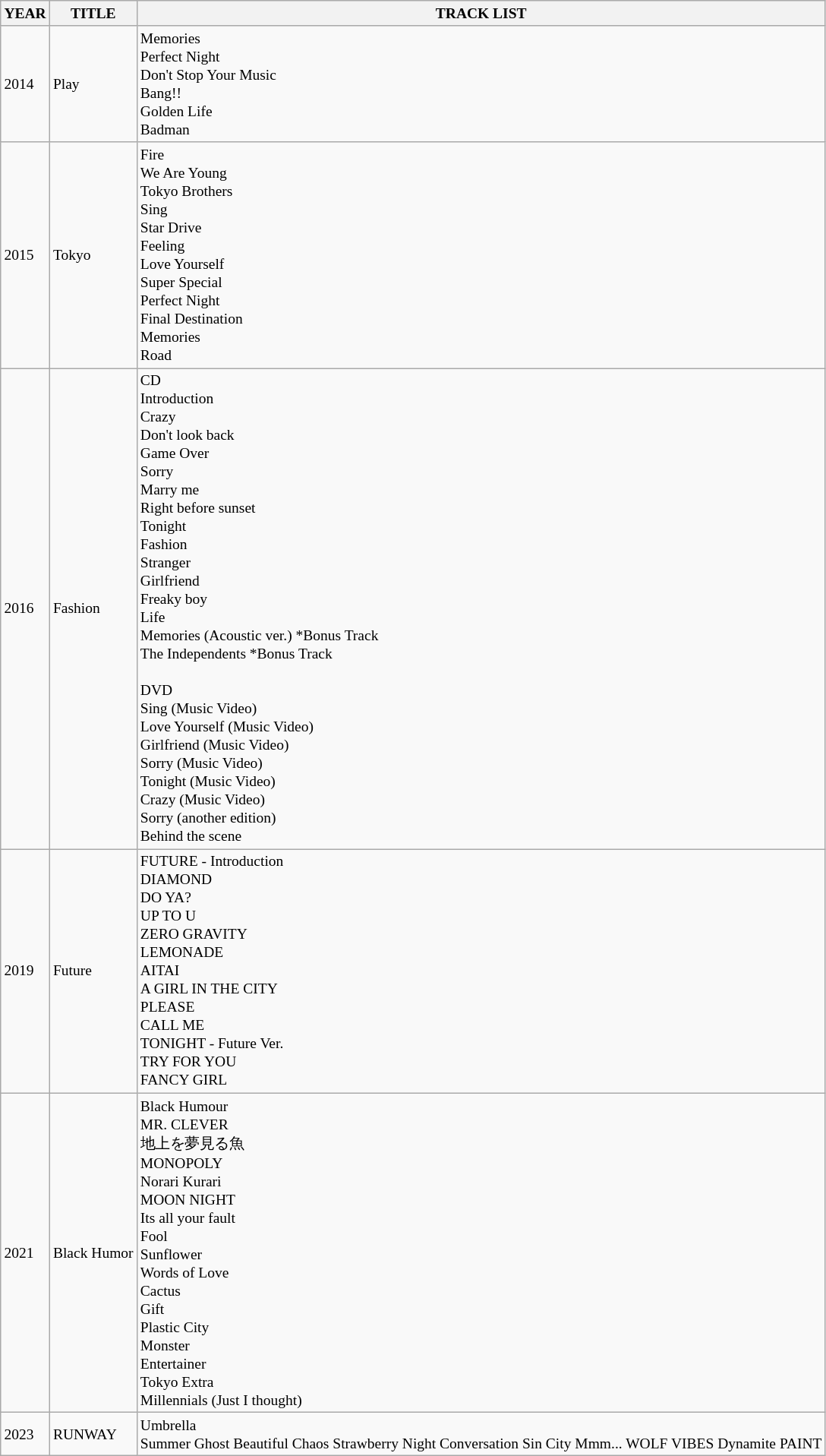<table class="wikitable" style="font-size: small;">
<tr>
<th>YEAR</th>
<th>TITLE</th>
<th>TRACK LIST</th>
</tr>
<tr>
<td>2014</td>
<td>Play</td>
<td>Memories<br>Perfect Night<br>Don't Stop Your Music<br>Bang!!<br>Golden Life<br>Badman</td>
</tr>
<tr>
<td>2015</td>
<td>Tokyo</td>
<td>Fire<br>We Are Young<br>Tokyo Brothers<br>Sing<br>Star Drive<br>Feeling<br>Love Yourself<br>Super Special<br>Perfect Night<br>Final Destination<br>Memories<br>Road</td>
</tr>
<tr>
<td>2016</td>
<td>Fashion</td>
<td>CD<br>Introduction<br>Crazy<br>Don't look back<br>Game Over<br>Sorry<br>Marry me<br>Right before sunset<br>Tonight<br>Fashion<br>Stranger<br>Girlfriend<br>Freaky boy<br>Life<br>Memories (Acoustic ver.) *Bonus Track<br>The Independents *Bonus Track<br><br>DVD<br>Sing (Music Video)<br>Love Yourself (Music Video)<br>Girlfriend (Music Video)<br>Sorry (Music Video)<br>Tonight (Music Video)<br>Crazy (Music Video)<br>Sorry (another edition)<br>Behind the scene</td>
</tr>
<tr>
<td>2019</td>
<td>Future</td>
<td>FUTURE - Introduction <br> DIAMOND<br>DO YA?<br>UP TO U <br>ZERO GRAVITY <br>LEMONADE <br>AITAI <br>A GIRL IN THE CITY <br>PLEASE <br>CALL ME <br>TONIGHT - Future Ver. <br>TRY FOR YOU <br>FANCY GIRL</td>
</tr>
<tr>
<td>2021</td>
<td>Black Humor</td>
<td>Black Humour <br>MR. CLEVER <br>地上を夢見る魚<br>MONOPOLY <br> Norari Kurari <br>MOON NIGHT <br>Its all your fault <br>Fool <br>Sunflower <br>Words of Love <br>Cactus <br>Gift <br>Plastic City <br>Monster <br>Entertainer <br>Tokyo Extra <br> Millennials (Just I thought)</td>
</tr>
<tr>
<td>2023</td>
<td>RUNWAY</td>
<td>Umbrella<br>Summer Ghost
Beautiful Chaos
Strawberry Night
Conversation
Sin City
Mmm...
WOLF VIBES
Dynamite
PAINT</td>
</tr>
</table>
